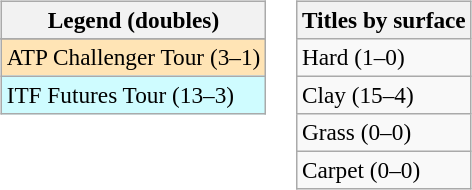<table>
<tr valign=top>
<td><br><table class=wikitable style=font-size:97%>
<tr>
<th>Legend (doubles)</th>
</tr>
<tr bgcolor=e5d1cb>
</tr>
<tr bgcolor=moccasin>
<td>ATP Challenger Tour (3–1)</td>
</tr>
<tr bgcolor=cffcff>
<td>ITF Futures Tour (13–3)</td>
</tr>
</table>
</td>
<td><br><table class=wikitable style=font-size:97%>
<tr>
<th>Titles by surface</th>
</tr>
<tr>
<td>Hard (1–0)</td>
</tr>
<tr>
<td>Clay (15–4)</td>
</tr>
<tr>
<td>Grass (0–0)</td>
</tr>
<tr>
<td>Carpet (0–0)</td>
</tr>
</table>
</td>
</tr>
</table>
